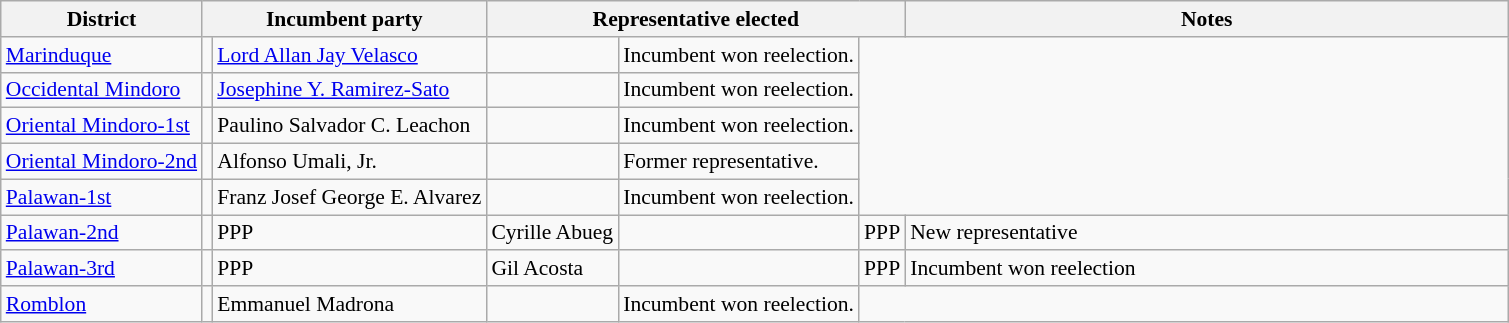<table class=wikitable style="font-size:90%;">
<tr>
<th>District</th>
<th colspan=2>Incumbent party</th>
<th colspan=3>Representative elected</th>
<th width=40%>Notes</th>
</tr>
<tr>
<td><a href='#'>Marinduque</a></td>
<td></td>
<td><a href='#'>Lord Allan Jay Velasco</a></td>
<td></td>
<td>Incumbent won reelection.</td>
</tr>
<tr>
<td><a href='#'>Occidental Mindoro</a></td>
<td></td>
<td><a href='#'>Josephine Y. Ramirez-Sato</a></td>
<td></td>
<td>Incumbent won reelection.</td>
</tr>
<tr>
<td><a href='#'>Oriental Mindoro-1st</a></td>
<td></td>
<td>Paulino Salvador C. Leachon</td>
<td></td>
<td>Incumbent won reelection.</td>
</tr>
<tr>
<td><a href='#'>Oriental Mindoro-2nd</a></td>
<td></td>
<td>Alfonso Umali, Jr.</td>
<td></td>
<td>Former representative.</td>
</tr>
<tr>
<td><a href='#'>Palawan-1st</a></td>
<td></td>
<td>Franz Josef George E. Alvarez</td>
<td></td>
<td>Incumbent won reelection.</td>
</tr>
<tr>
<td><a href='#'>Palawan-2nd</a></td>
<td></td>
<td align=left>PPP</td>
<td>Cyrille Abueg</td>
<td></td>
<td align=left>PPP</td>
<td>New representative</td>
</tr>
<tr>
<td><a href='#'>Palawan-3rd</a></td>
<td></td>
<td align=left>PPP</td>
<td>Gil Acosta</td>
<td></td>
<td align=left>PPP</td>
<td>Incumbent won reelection</td>
</tr>
<tr>
<td><a href='#'>Romblon</a></td>
<td></td>
<td>Emmanuel Madrona</td>
<td></td>
<td>Incumbent won reelection.</td>
</tr>
</table>
